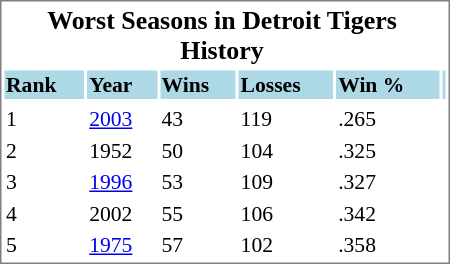<table cellpadding="10">
<tr align="left" style="vertical-align: top">
<td></td>
<td><br><table cellpadding="1" width="300px" style="font-size: 90%; border: 1px solid gray;">
<tr align="center" style="font-size: larger;">
<td colspan=5><strong>Worst Seasons in Detroit Tigers History</strong></td>
</tr>
<tr style="background:lightblue;">
<td><strong>Rank</strong></td>
<td><strong>Year</strong></td>
<td><strong>Wins</strong></td>
<td><strong>Losses</strong></td>
<td><strong>Win %</strong></td>
<td></td>
</tr>
<tr align="center" style="vertical-align: middle;" style="background:lightblue;">
</tr>
<tr>
<td>1</td>
<td><a href='#'>2003</a></td>
<td>43</td>
<td>119</td>
<td>.265</td>
</tr>
<tr>
<td>2</td>
<td>1952</td>
<td>50</td>
<td>104</td>
<td>.325</td>
</tr>
<tr>
<td>3</td>
<td><a href='#'>1996</a></td>
<td>53</td>
<td>109</td>
<td>.327</td>
</tr>
<tr>
<td>4</td>
<td>2002</td>
<td>55</td>
<td>106</td>
<td>.342</td>
</tr>
<tr>
<td>5</td>
<td><a href='#'>1975</a></td>
<td>57</td>
<td>102</td>
<td>.358</td>
</tr>
</table>
</td>
</tr>
</table>
